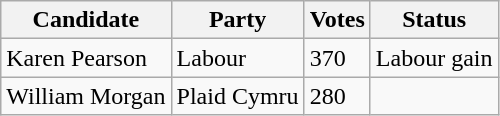<table class="wikitable sortable">
<tr>
<th>Candidate</th>
<th>Party</th>
<th>Votes</th>
<th>Status</th>
</tr>
<tr>
<td>Karen Pearson</td>
<td>Labour</td>
<td>370</td>
<td>Labour gain</td>
</tr>
<tr>
<td>William Morgan</td>
<td>Plaid Cymru</td>
<td>280</td>
<td></td>
</tr>
</table>
